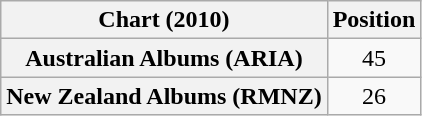<table class="wikitable sortable plainrowheaders" style="text-align:center">
<tr>
<th scope="col">Chart (2010)</th>
<th scope="col">Position</th>
</tr>
<tr>
<th scope="row">Australian Albums (ARIA)</th>
<td>45</td>
</tr>
<tr>
<th scope="row">New Zealand Albums (RMNZ)</th>
<td>26</td>
</tr>
</table>
